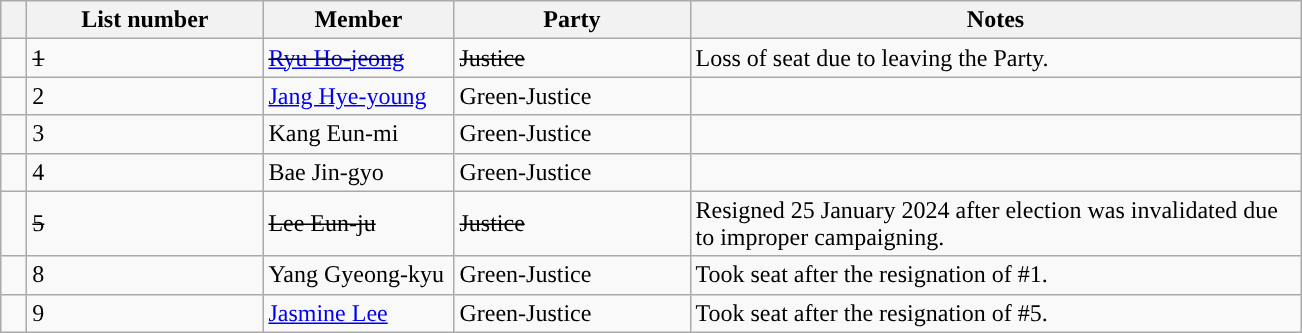<table class="wikitable sortable">
<tr>
<th scope="col" style="width:10px;" class="unsortable"></th>
<th scope="col" style="width:150px;">List number</th>
<th scope="col" style="width:120px;">Member</th>
<th scope="col" style="width:150px;">Party</th>
<th scope="col" style="width:400px;" class="unsortable">Notes</th>
</tr>
<tr>
<td scope="row" width="10" style="background-color:"></td>
<td style="width:50px;"><s> 1 </s></td>
<td><s><a href='#'>Ryu Ho-jeong</a> </s></td>
<td><s>Justice</s></td>
<td>Loss of seat due to leaving the Party.</td>
</tr>
<tr>
<td scope="row" style="background-color:"></td>
<td>2</td>
<td><a href='#'>Jang Hye-young</a></td>
<td>Green-Justice</td>
<td></td>
</tr>
<tr>
<td scope="row" style="background-color:"></td>
<td>3</td>
<td>Kang Eun-mi</td>
<td>Green-Justice</td>
<td></td>
</tr>
<tr>
<td scope="row" style="background-color:"></td>
<td>4</td>
<td>Bae Jin-gyo</td>
<td>Green-Justice</td>
<td></td>
</tr>
<tr>
<td scope="row" style="background-color:"></td>
<td><s>5</s></td>
<td><s>Lee Eun-ju</s></td>
<td><s>Justice</s></td>
<td>Resigned 25 January 2024 after election was invalidated due to improper campaigning.</td>
</tr>
<tr>
<td scope="row" style="background-color:"></td>
<td>8</td>
<td>Yang Gyeong-kyu</td>
<td>Green-Justice</td>
<td>Took seat after the resignation of #1.</td>
</tr>
<tr>
<td scope="row" style="background-color:"></td>
<td>9</td>
<td><a href='#'>Jasmine Lee</a></td>
<td>Green-Justice</td>
<td>Took seat after the resignation of #5.</td>
</tr>
</table>
